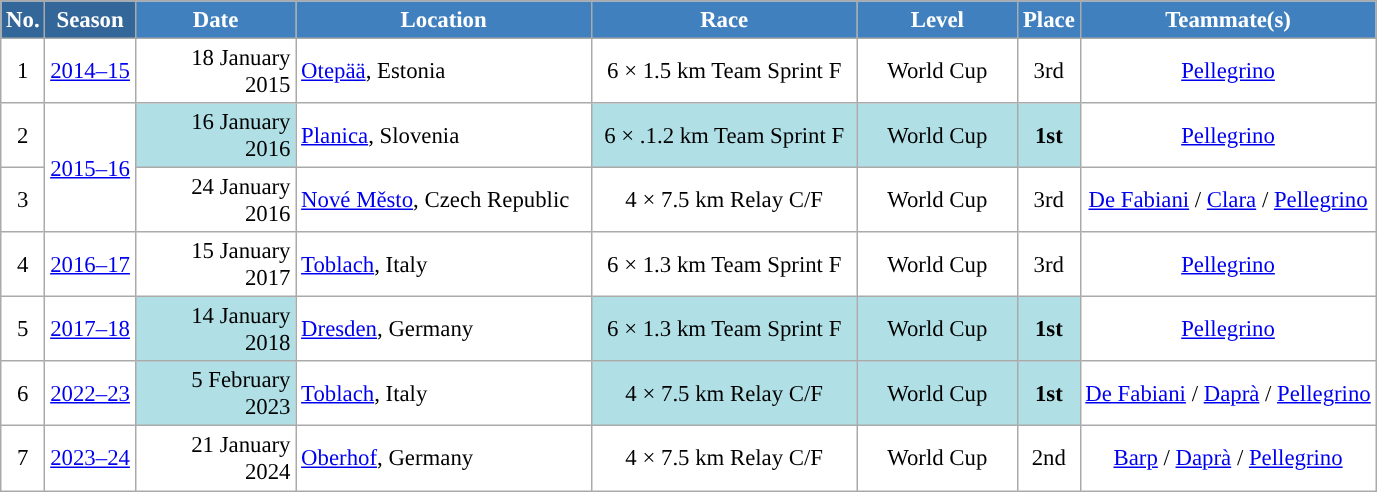<table class="wikitable sortable" style="font-size:95%; text-align:center; border:grey solid 1px; border-collapse:collapse; background:#ffffff;">
<tr style="background:#efefef;">
<th style="background-color:#369; color:white;">No.</th>
<th style="background-color:#369; color:white;">Season</th>
<th style="background-color:#4180be; color:white; width:100px;">Date</th>
<th style="background-color:#4180be; color:white; width:190px;">Location</th>
<th style="background-color:#4180be; color:white; width:170px;">Race</th>
<th style="background-color:#4180be; color:white; width:100px;">Level</th>
<th style="background-color:#4180be; color:white;">Place</th>
<th style="background-color:#4180be; color:white;">Teammate(s)</th>
</tr>
<tr>
<td align=center>1</td>
<td rowspan=1 align=center><a href='#'>2014–15</a></td>
<td align=right>18 January 2015</td>
<td align=left> <a href='#'>Otepää</a>, Estonia</td>
<td>6 × 1.5 km Team Sprint F</td>
<td>World Cup</td>
<td>3rd</td>
<td><a href='#'>Pellegrino</a></td>
</tr>
<tr>
<td align=center>2</td>
<td rowspan=2 align=center><a href='#'>2015–16</a></td>
<td bgcolor="#BOEOE6" align=right>16 January 2016</td>
<td align=left> <a href='#'>Planica</a>, Slovenia</td>
<td bgcolor="#BOEOE6">6 × .1.2 km Team Sprint F</td>
<td bgcolor="#BOEOE6">World Cup</td>
<td bgcolor="#BOEOE6"><strong>1st</strong></td>
<td><a href='#'>Pellegrino</a></td>
</tr>
<tr>
<td align=center>3</td>
<td align=right>24 January 2016</td>
<td align=left> <a href='#'>Nové Město</a>, Czech Republic</td>
<td>4 × 7.5 km Relay C/F</td>
<td>World Cup</td>
<td>3rd</td>
<td><a href='#'>De Fabiani</a> / <a href='#'>Clara</a> / <a href='#'>Pellegrino</a></td>
</tr>
<tr>
<td align=center>4</td>
<td rowspan=1 align=center><a href='#'>2016–17</a></td>
<td align=right>15 January 2017</td>
<td align=left> <a href='#'>Toblach</a>, Italy</td>
<td>6 × 1.3 km Team Sprint F</td>
<td>World Cup</td>
<td>3rd</td>
<td><a href='#'>Pellegrino</a></td>
</tr>
<tr>
<td align=center>5</td>
<td rowspan=1 align=center><a href='#'>2017–18</a></td>
<td bgcolor="#BOEOE6" align=right>14 January 2018</td>
<td align=left> <a href='#'>Dresden</a>, Germany</td>
<td bgcolor="#BOEOE6">6 × 1.3 km Team Sprint F</td>
<td bgcolor="#BOEOE6">World Cup</td>
<td bgcolor="#BOEOE6"><strong>1st</strong></td>
<td><a href='#'>Pellegrino</a></td>
</tr>
<tr>
<td align=center>6</td>
<td rowspan=1 align=center><a href='#'>2022–23</a></td>
<td bgcolor="#BOEOE6" align=right>5 February 2023</td>
<td align=left> <a href='#'>Toblach</a>, Italy</td>
<td bgcolor="#BOEOE6">4 × 7.5 km Relay C/F</td>
<td bgcolor="#BOEOE6">World Cup</td>
<td bgcolor="#BOEOE6"><strong>1st</strong></td>
<td><a href='#'>De Fabiani</a> / <a href='#'>Daprà</a> / <a href='#'>Pellegrino</a></td>
</tr>
<tr>
<td align=center>7</td>
<td rowspan=1 align=center><a href='#'>2023–24</a></td>
<td align=right>21 January 2024</td>
<td align=left> <a href='#'>Oberhof</a>, Germany</td>
<td>4 × 7.5 km Relay C/F</td>
<td>World Cup</td>
<td>2nd</td>
<td><a href='#'>Barp</a> / <a href='#'>Daprà</a> / <a href='#'>Pellegrino</a></td>
</tr>
</table>
